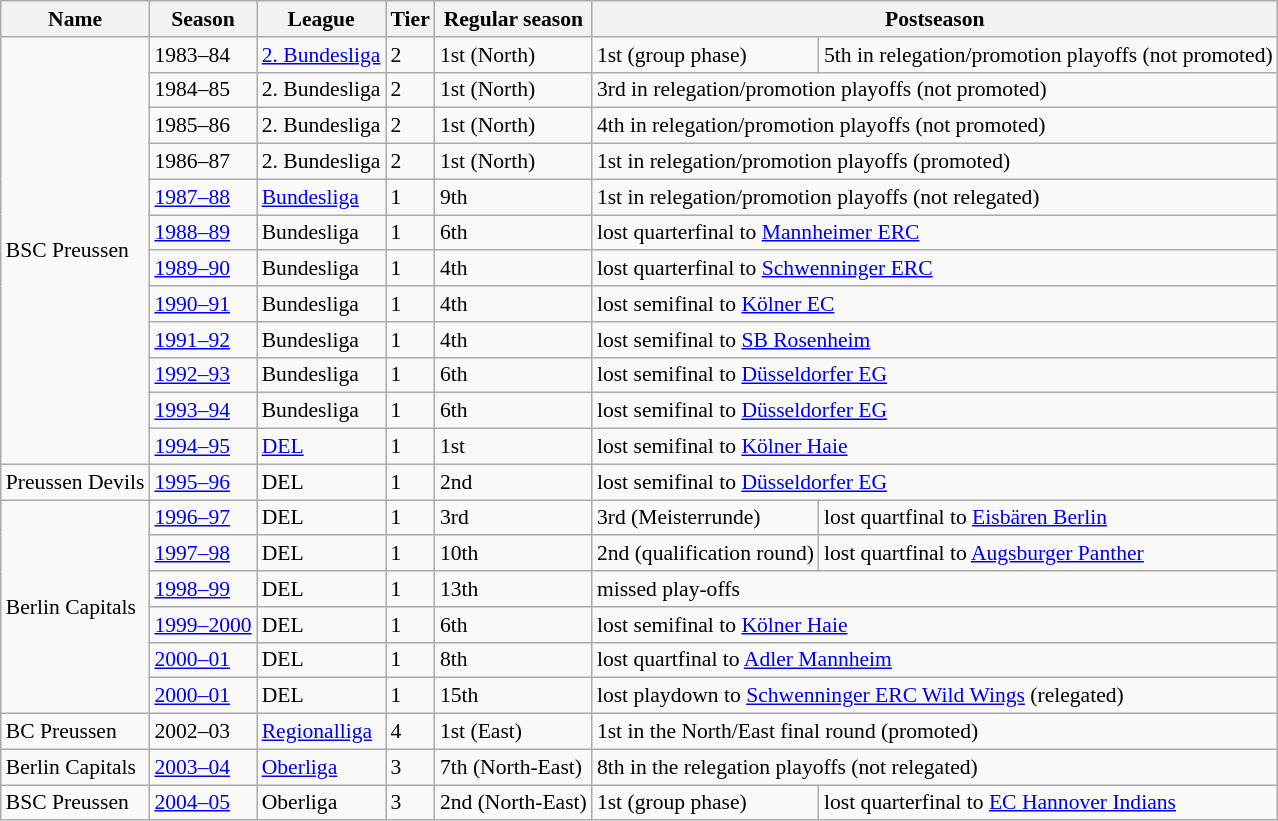<table class="wikitable" style="border: gray solid 1px; border-collapse: collapse; font-size: 90%">
<tr>
<th>Name</th>
<th>Season</th>
<th>League</th>
<th>Tier</th>
<th>Regular season</th>
<th colspan="2">Postseason</th>
</tr>
<tr>
<td rowspan="12">BSC Preussen</td>
<td>1983–84</td>
<td><a href='#'>2. Bundesliga</a></td>
<td>2</td>
<td>1st (North)</td>
<td>1st (group phase)</td>
<td>5th in relegation/promotion playoffs (not promoted)</td>
</tr>
<tr>
<td>1984–85</td>
<td>2. Bundesliga</td>
<td>2</td>
<td>1st (North)</td>
<td colspan="2">3rd in relegation/promotion playoffs (not promoted)</td>
</tr>
<tr>
<td>1985–86</td>
<td>2. Bundesliga</td>
<td>2</td>
<td>1st (North)</td>
<td colspan="2">4th in relegation/promotion playoffs (not promoted)</td>
</tr>
<tr>
<td>1986–87</td>
<td>2. Bundesliga</td>
<td>2</td>
<td>1st (North)</td>
<td colspan="2">1st in relegation/promotion playoffs (promoted)</td>
</tr>
<tr>
<td><a href='#'>1987–88</a></td>
<td><a href='#'>Bundesliga</a></td>
<td>1</td>
<td>9th</td>
<td colspan="2">1st in relegation/promotion playoffs (not relegated)</td>
</tr>
<tr>
<td><a href='#'>1988–89</a></td>
<td>Bundesliga</td>
<td>1</td>
<td>6th</td>
<td colspan="2">lost quarterfinal to <a href='#'>Mannheimer ERC</a></td>
</tr>
<tr>
<td><a href='#'>1989–90</a></td>
<td>Bundesliga</td>
<td>1</td>
<td>4th</td>
<td colspan="2">lost quarterfinal to <a href='#'>Schwenninger ERC</a></td>
</tr>
<tr>
<td><a href='#'>1990–91</a></td>
<td>Bundesliga</td>
<td>1</td>
<td>4th</td>
<td colspan="2">lost semifinal to <a href='#'>Kölner EC</a></td>
</tr>
<tr>
<td><a href='#'>1991–92</a></td>
<td>Bundesliga</td>
<td>1</td>
<td>4th</td>
<td colspan="2">lost semifinal to <a href='#'>SB Rosenheim</a></td>
</tr>
<tr>
<td><a href='#'>1992–93</a></td>
<td>Bundesliga</td>
<td>1</td>
<td>6th</td>
<td colspan="2">lost semifinal to <a href='#'>Düsseldorfer EG</a></td>
</tr>
<tr>
<td><a href='#'>1993–94</a></td>
<td>Bundesliga</td>
<td>1</td>
<td>6th</td>
<td colspan="2">lost semifinal to <a href='#'>Düsseldorfer EG</a></td>
</tr>
<tr>
<td><a href='#'>1994–95</a></td>
<td><a href='#'>DEL</a></td>
<td>1</td>
<td>1st</td>
<td colspan="2">lost semifinal to <a href='#'>Kölner Haie</a></td>
</tr>
<tr>
<td>Preussen Devils</td>
<td><a href='#'>1995–96</a></td>
<td>DEL</td>
<td>1</td>
<td>2nd</td>
<td colspan="2">lost semifinal to <a href='#'>Düsseldorfer EG</a></td>
</tr>
<tr>
<td rowspan="6">Berlin Capitals</td>
<td><a href='#'>1996–97</a></td>
<td>DEL</td>
<td>1</td>
<td>3rd</td>
<td>3rd (Meisterrunde)</td>
<td>lost quartfinal to <a href='#'>Eisbären Berlin</a></td>
</tr>
<tr>
<td><a href='#'>1997–98</a></td>
<td>DEL</td>
<td>1</td>
<td>10th</td>
<td>2nd (qualification round)</td>
<td>lost quartfinal to <a href='#'>Augsburger Panther</a></td>
</tr>
<tr>
<td><a href='#'>1998–99</a></td>
<td>DEL</td>
<td>1</td>
<td>13th</td>
<td colspan="2">missed play-offs</td>
</tr>
<tr>
<td><a href='#'>1999–2000</a></td>
<td>DEL</td>
<td>1</td>
<td>6th</td>
<td colspan="2">lost semifinal to <a href='#'>Kölner Haie</a></td>
</tr>
<tr>
<td><a href='#'>2000–01</a></td>
<td>DEL</td>
<td>1</td>
<td>8th</td>
<td colspan="2">lost quartfinal to <a href='#'>Adler Mannheim</a></td>
</tr>
<tr>
<td><a href='#'>2000–01</a></td>
<td>DEL</td>
<td>1</td>
<td>15th</td>
<td colspan="2">lost playdown to <a href='#'>Schwenninger ERC Wild Wings</a> (relegated)</td>
</tr>
<tr>
<td>BC Preussen</td>
<td>2002–03</td>
<td><a href='#'>Regionalliga</a></td>
<td>4</td>
<td>1st (East)</td>
<td colspan="2">1st in the North/East final round (promoted)</td>
</tr>
<tr>
<td>Berlin Capitals</td>
<td><a href='#'>2003–04</a></td>
<td><a href='#'>Oberliga</a></td>
<td>3</td>
<td>7th (North-East)</td>
<td colspan="2">8th in the relegation playoffs (not relegated)</td>
</tr>
<tr>
<td>BSC Preussen</td>
<td><a href='#'>2004–05</a></td>
<td>Oberliga</td>
<td>3</td>
<td>2nd (North-East)</td>
<td>1st (group phase)</td>
<td>lost quarterfinal to <a href='#'>EC Hannover Indians</a></td>
</tr>
</table>
